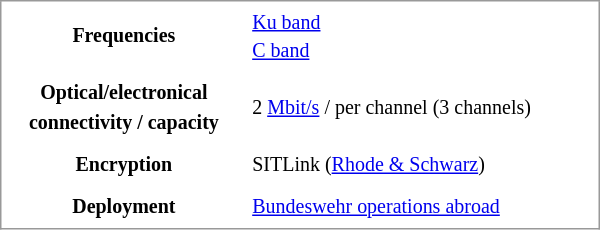<table border="0" cellspacing="0" cellpadding="4" style="float:right; margin:0 0 .5em 1em; width:400px; background:#fff; border-collapse:collapse; border:1px solid #999; font-size:smaller; line-height:1.5;" summary="Infobox SATCOMBW">
<tr style="text-align:center; color:#fff; background:#669; font-size:larger;">
</tr>
<tr>
<th>Frequencies</th>
<td><a href='#'>Ku band</a><br><a href='#'>C band</a></td>
</tr>
<tr>
<th>Optical/electronical<br>connectivity / capacity</th>
<td>2 <a href='#'>Mbit/s</a> / per channel (3 channels)</td>
</tr>
<tr>
<th>Encryption</th>
<td>SITLink (<a href='#'>Rhode & Schwarz</a>)</td>
</tr>
<tr>
<th>Deployment</th>
<td><a href='#'>Bundeswehr operations abroad</a></td>
</tr>
</table>
